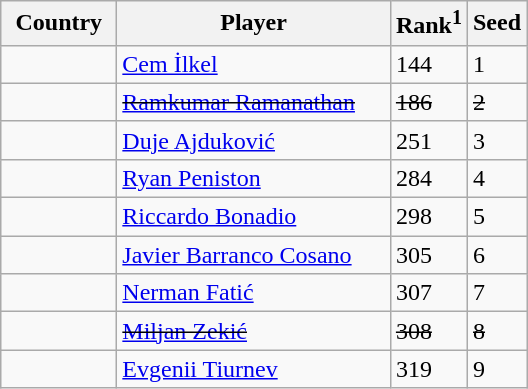<table class="sortable wikitable">
<tr>
<th width="70">Country</th>
<th width="175">Player</th>
<th>Rank<sup>1</sup></th>
<th>Seed</th>
</tr>
<tr>
<td></td>
<td><a href='#'>Cem İlkel</a></td>
<td>144</td>
<td>1</td>
</tr>
<tr>
<td><s></s></td>
<td><s><a href='#'>Ramkumar Ramanathan</a></s></td>
<td><s>186</s></td>
<td><s>2</s></td>
</tr>
<tr>
<td></td>
<td><a href='#'>Duje Ajduković</a></td>
<td>251</td>
<td>3</td>
</tr>
<tr>
<td></td>
<td><a href='#'>Ryan Peniston</a></td>
<td>284</td>
<td>4</td>
</tr>
<tr>
<td></td>
<td><a href='#'>Riccardo Bonadio</a></td>
<td>298</td>
<td>5</td>
</tr>
<tr>
<td></td>
<td><a href='#'>Javier Barranco Cosano</a></td>
<td>305</td>
<td>6</td>
</tr>
<tr>
<td></td>
<td><a href='#'>Nerman Fatić</a></td>
<td>307</td>
<td>7</td>
</tr>
<tr>
<td><s></s></td>
<td><s><a href='#'>Miljan Zekić</a></s></td>
<td><s>308</s></td>
<td><s>8</s></td>
</tr>
<tr>
<td></td>
<td><a href='#'>Evgenii Tiurnev</a></td>
<td>319</td>
<td>9</td>
</tr>
</table>
